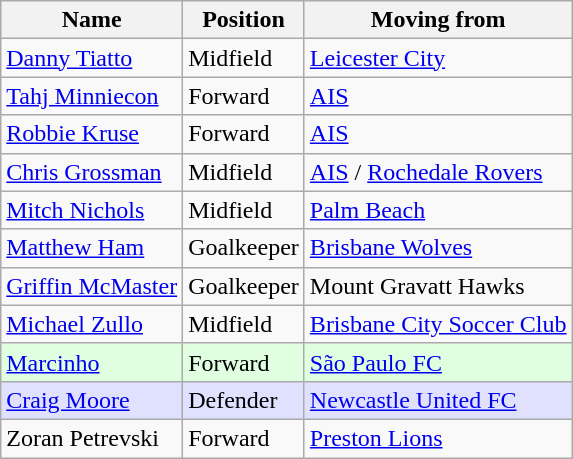<table class="wikitable">
<tr>
<th scope=col>Name</th>
<th scope=col>Position</th>
<th scope=col>Moving from</th>
</tr>
<tr>
<td><a href='#'>Danny Tiatto</a></td>
<td>Midfield</td>
<td><a href='#'>Leicester City</a> </td>
</tr>
<tr>
<td><a href='#'>Tahj Minniecon</a></td>
<td>Forward</td>
<td><a href='#'>AIS</a></td>
</tr>
<tr>
<td><a href='#'>Robbie Kruse</a></td>
<td>Forward</td>
<td><a href='#'>AIS</a></td>
</tr>
<tr>
<td><a href='#'>Chris Grossman</a></td>
<td>Midfield</td>
<td><a href='#'>AIS</a> / <a href='#'>Rochedale Rovers</a></td>
</tr>
<tr>
<td><a href='#'>Mitch Nichols</a></td>
<td>Midfield</td>
<td><a href='#'>Palm Beach</a></td>
</tr>
<tr>
<td><a href='#'>Matthew Ham</a></td>
<td>Goalkeeper</td>
<td><a href='#'>Brisbane Wolves</a></td>
</tr>
<tr>
<td><a href='#'>Griffin McMaster</a></td>
<td>Goalkeeper</td>
<td>Mount Gravatt Hawks</td>
</tr>
<tr>
<td><a href='#'>Michael Zullo</a></td>
<td>Midfield</td>
<td><a href='#'>Brisbane City Soccer Club</a></td>
</tr>
<tr style="background:#e0ffe0;">
<td><a href='#'>Marcinho</a> </td>
<td>Forward</td>
<td><a href='#'>São Paulo FC</a> </td>
</tr>
<tr style="background:#e0e0ff;">
<td><a href='#'>Craig Moore</a></td>
<td>Defender</td>
<td><a href='#'>Newcastle United FC</a> </td>
</tr>
<tr>
<td>Zoran Petrevski</td>
<td>Forward</td>
<td><a href='#'>Preston Lions</a></td>
</tr>
</table>
